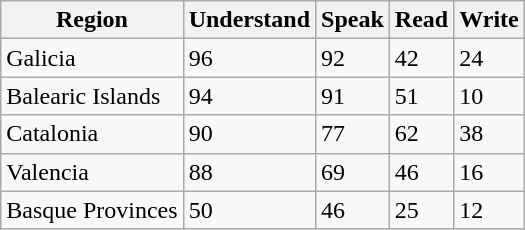<table class="wikitable sortable">
<tr>
<th>Region</th>
<th>Understand</th>
<th>Speak</th>
<th>Read</th>
<th>Write</th>
</tr>
<tr>
<td>Galicia</td>
<td>96</td>
<td>92</td>
<td>42</td>
<td>24</td>
</tr>
<tr>
<td>Balearic Islands</td>
<td>94</td>
<td>91</td>
<td>51</td>
<td>10</td>
</tr>
<tr>
<td>Catalonia</td>
<td>90</td>
<td>77</td>
<td>62</td>
<td>38</td>
</tr>
<tr>
<td>Valencia</td>
<td>88</td>
<td>69</td>
<td>46</td>
<td>16</td>
</tr>
<tr>
<td>Basque Provinces</td>
<td>50</td>
<td>46</td>
<td>25</td>
<td>12</td>
</tr>
</table>
